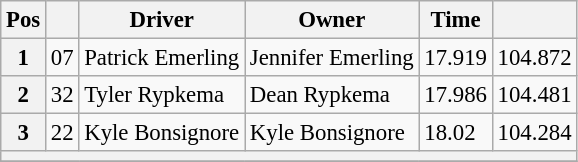<table class="wikitable" style="font-size:95%">
<tr>
<th>Pos</th>
<th></th>
<th>Driver</th>
<th>Owner</th>
<th>Time</th>
<th></th>
</tr>
<tr>
<th>1</th>
<td>07</td>
<td>Patrick Emerling</td>
<td>Jennifer Emerling</td>
<td>17.919</td>
<td>104.872</td>
</tr>
<tr>
<th>2</th>
<td>32</td>
<td>Tyler Rypkema</td>
<td>Dean Rypkema</td>
<td>17.986</td>
<td>104.481</td>
</tr>
<tr>
<th>3</th>
<td>22</td>
<td>Kyle Bonsignore</td>
<td>Kyle Bonsignore</td>
<td>18.02</td>
<td>104.284</td>
</tr>
<tr>
<th colspan="7"></th>
</tr>
<tr>
</tr>
</table>
